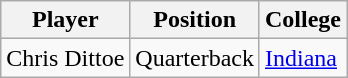<table class="wikitable">
<tr>
<th>Player</th>
<th>Position</th>
<th>College</th>
</tr>
<tr>
<td>Chris Dittoe</td>
<td>Quarterback</td>
<td><a href='#'>Indiana</a></td>
</tr>
</table>
